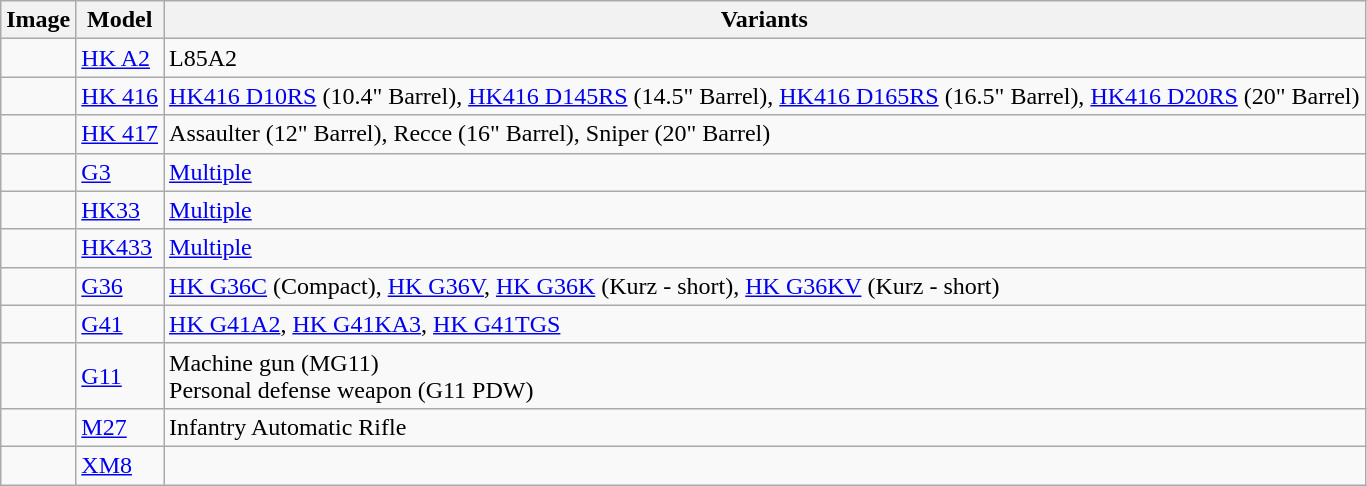<table class="wikitable">
<tr>
<th>Image</th>
<th>Model</th>
<th>Variants</th>
</tr>
<tr>
<td></td>
<td><a href='#'>HK A2</a></td>
<td>L85A2</td>
</tr>
<tr>
<td></td>
<td><a href='#'>HK 416</a></td>
<td><a href='#'>HK416 D10RS</a> (10.4" Barrel), <a href='#'>HK416 D145RS</a> (14.5" Barrel), <a href='#'>HK416 D165RS</a> (16.5" Barrel), <a href='#'>HK416 D20RS</a> (20" Barrel)</td>
</tr>
<tr>
<td></td>
<td><a href='#'>HK 417</a></td>
<td>Assaulter (12" Barrel), Recce (16" Barrel), Sniper (20" Barrel)</td>
</tr>
<tr>
<td></td>
<td><a href='#'>G3</a></td>
<td><a href='#'>Multiple</a></td>
</tr>
<tr>
<td></td>
<td><a href='#'>HK33</a></td>
<td><a href='#'>Multiple</a></td>
</tr>
<tr>
<td></td>
<td><a href='#'>HK433</a></td>
<td><a href='#'>Multiple</a></td>
</tr>
<tr>
<td></td>
<td><a href='#'>G36</a></td>
<td><a href='#'>HK G36C</a> (Compact), <a href='#'>HK G36V</a>, <a href='#'>HK G36K</a> (Kurz - short), <a href='#'>HK G36KV</a> (Kurz - short)</td>
</tr>
<tr>
<td></td>
<td><a href='#'>G41</a></td>
<td><a href='#'>HK G41A2</a>, <a href='#'>HK G41KA3</a>, <a href='#'>HK G41TGS</a></td>
</tr>
<tr>
<td></td>
<td><a href='#'>G11</a></td>
<td>Machine gun (MG11)<br>Personal defense weapon (G11 PDW)</td>
</tr>
<tr>
<td></td>
<td><a href='#'>M27</a></td>
<td>Infantry Automatic Rifle</td>
</tr>
<tr>
<td></td>
<td><a href='#'>XM8</a></td>
<td></td>
</tr>
</table>
